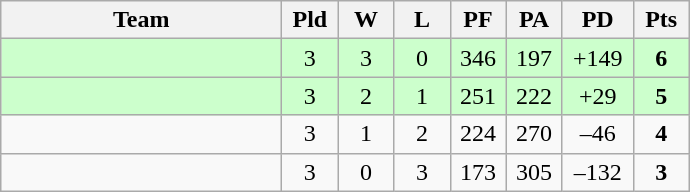<table class=wikitable style="text-align:center">
<tr>
<th width=180>Team</th>
<th width=30>Pld</th>
<th width=30>W</th>
<th width=30>L</th>
<th width=30>PF</th>
<th width=30>PA</th>
<th width=40>PD</th>
<th width=30>Pts</th>
</tr>
<tr bgcolor="#ccffcc">
<td align="left"></td>
<td>3</td>
<td>3</td>
<td>0</td>
<td>346</td>
<td>197</td>
<td>+149</td>
<td><strong>6</strong></td>
</tr>
<tr bgcolor="#ccffcc">
<td align="left"></td>
<td>3</td>
<td>2</td>
<td>1</td>
<td>251</td>
<td>222</td>
<td>+29</td>
<td><strong>5</strong></td>
</tr>
<tr>
<td align="left"></td>
<td>3</td>
<td>1</td>
<td>2</td>
<td>224</td>
<td>270</td>
<td>–46</td>
<td><strong>4</strong></td>
</tr>
<tr>
<td align="left"></td>
<td>3</td>
<td>0</td>
<td>3</td>
<td>173</td>
<td>305</td>
<td>–132</td>
<td><strong>3</strong></td>
</tr>
</table>
